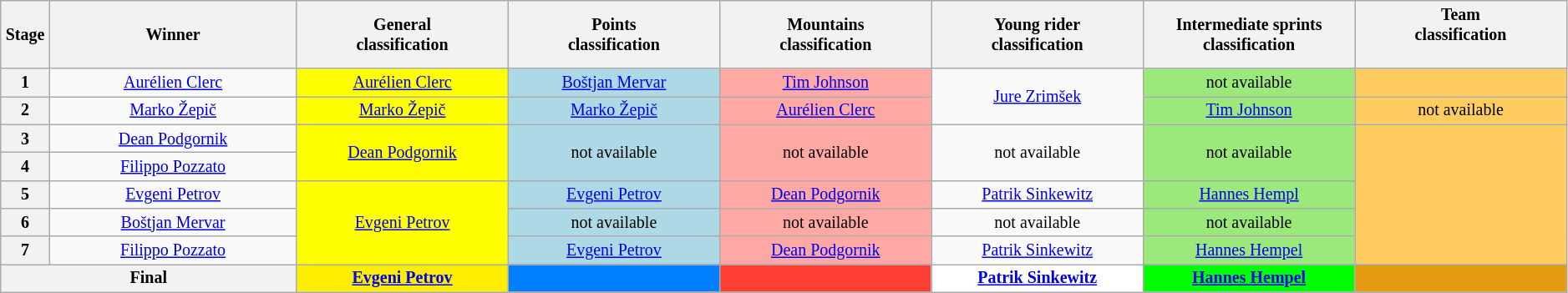<table class="wikitable" style="text-align: center; font-size:smaller;">
<tr>
<th style="width:1%;">Stage</th>
<th style="width:14%;">Winner</th>
<th style="width:12%;">General<br>classification<br></th>
<th style="width:12%;">Points<br>classification<br></th>
<th style="width:12%;">Mountains<br>classification<br></th>
<th style="width:12%;">Young rider<br>classification<br></th>
<th style="width:12%;">Intermediate sprints<br>classification<br></th>
<th style="width:12%;">Team<br>classification<br><br></th>
</tr>
<tr>
<th>1</th>
<td><a href='#'>Aurélien Clerc</a></td>
<td style="background:yellow;"><a href='#'>Aurélien Clerc</a></td>
<td style="background:lightblue;"><a href='#'>Boštjan Mervar</a></td>
<td style="background:#FFA8A4;"><a href='#'>Tim Johnson</a></td>
<td rowspan=2><a href='#'>Jure Zrimšek</a></td>
<td style="background:#9CE97B;">not available</td>
<td style="background:#FFCD5F;"></td>
</tr>
<tr>
<th>2</th>
<td><a href='#'>Marko Žepič</a></td>
<td style="background:yellow;"><a href='#'>Marko Žepič</a></td>
<td style="background:lightblue;"><a href='#'>Marko Žepič</a></td>
<td style="background:#FFA8A4;"><a href='#'>Aurélien Clerc</a></td>
<td style="background:#9CE97B;"><a href='#'>Tim Johnson</a></td>
<td style="background:#FFCD5F;">not available</td>
</tr>
<tr>
<th>3</th>
<td><a href='#'>Dean Podgornik</a></td>
<td style="background:yellow;" rowspan=2><a href='#'>Dean Podgornik</a></td>
<td style="background:lightblue;" rowspan=2>not available</td>
<td style="background:#FFA8A4;" rowspan=2>not available</td>
<td rowspan=2>not available</td>
<td style="background:#9CE97B;" rowspan=2>not available</td>
<td style="background:#FFCD5F;" rowspan=5></td>
</tr>
<tr>
<th>4</th>
<td><a href='#'>Filippo Pozzato</a></td>
</tr>
<tr>
<th>5</th>
<td><a href='#'>Evgeni Petrov</a></td>
<td style="background:yellow;" rowspan=3><a href='#'>Evgeni Petrov</a></td>
<td style="background:lightblue;"><a href='#'>Evgeni Petrov</a></td>
<td style="background:#FFA8A4;"><a href='#'>Dean Podgornik</a></td>
<td><a href='#'>Patrik Sinkewitz</a></td>
<td style="background:#9CE97B;"><a href='#'>Hannes Hempl</a></td>
</tr>
<tr>
<th>6</th>
<td><a href='#'>Boštjan Mervar</a></td>
<td style="background:lightblue;">not available</td>
<td style="background:#FFA8A4;">not available</td>
<td>not available</td>
<td style="background:#9CE97B;">not available</td>
</tr>
<tr>
<th>7</th>
<td><a href='#'>Filippo Pozzato</a></td>
<td style="background:lightblue;"><a href='#'>Evgeni Petrov</a></td>
<td style="background:#FFA8A4;"><a href='#'>Dean Podgornik</a></td>
<td><a href='#'>Patrik Sinkewitz</a></td>
<td style="background:#9CE97B;"><a href='#'>Hannes Hempel</a></td>
</tr>
<tr>
<th colspan=2><strong>Final</strong></th>
<th style="background:#FDEE00;"><a href='#'>Evgeni Petrov</a></th>
<th style="background:#007FFF;"></th>
<th style="background:#FF3E33;"></th>
<th style="background:white;"><a href='#'>Patrik Sinkewitz</a></th>
<th style="background:#00FF00;"><a href='#'>Hannes Hempel</a></th>
<th style="background:#E49B0F;"></th>
</tr>
</table>
